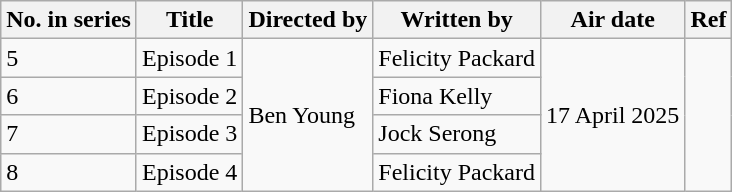<table class="wikitable">
<tr>
<th>No. in series</th>
<th>Title</th>
<th>Directed by</th>
<th>Written by</th>
<th>Air date</th>
<th>Ref</th>
</tr>
<tr>
<td>5</td>
<td>Episode 1</td>
<td rowspan="4">Ben Young</td>
<td>Felicity Packard</td>
<td rowspan="4">17 April 2025</td>
<td rowspan="4"></td>
</tr>
<tr>
<td>6</td>
<td>Episode 2</td>
<td>Fiona Kelly</td>
</tr>
<tr>
<td>7</td>
<td>Episode 3</td>
<td>Jock Serong</td>
</tr>
<tr>
<td>8</td>
<td>Episode 4</td>
<td>Felicity Packard</td>
</tr>
</table>
